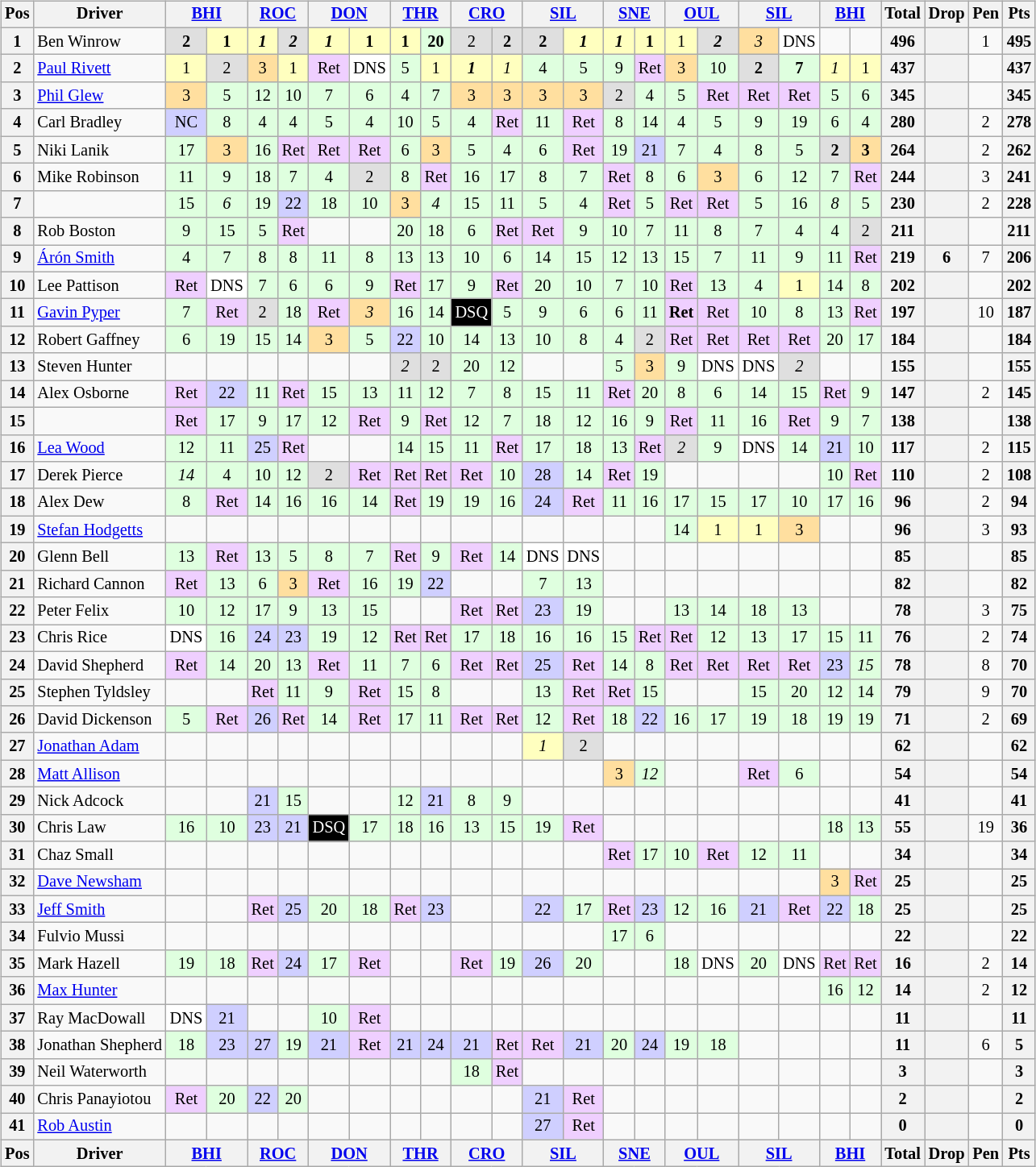<table>
<tr>
<td><br><table class="wikitable" style="font-size: 85%; text-align: center;">
<tr valign="top">
<th valign="middle">Pos</th>
<th valign="middle">Driver</th>
<th colspan="2"><a href='#'>BHI</a></th>
<th colspan="2"><a href='#'>ROC</a></th>
<th colspan="2"><a href='#'>DON</a></th>
<th colspan="2"><a href='#'>THR</a></th>
<th colspan="2"><a href='#'>CRO</a></th>
<th colspan="2"><a href='#'>SIL</a></th>
<th colspan="2"><a href='#'>SNE</a></th>
<th colspan="2"><a href='#'>OUL</a></th>
<th colspan="2"><a href='#'>SIL</a></th>
<th colspan="2"><a href='#'>BHI</a></th>
<th valign=middle>Total</th>
<th valign=middle>Drop</th>
<th valign=middle>Pen</th>
<th valign=middle>Pts</th>
</tr>
<tr>
<th>1</th>
<td align=left> Ben Winrow</td>
<td style="background:#DFDFDF;"><strong>2</strong></td>
<td style="background:#FFFFBF;"><strong>1</strong></td>
<td style="background:#FFFFBF;"><strong><em>1</em></strong></td>
<td style="background:#DFDFDF;"><strong><em>2</em></strong></td>
<td style="background:#FFFFBF;"><strong><em>1</em></strong></td>
<td style="background:#FFFFBF;"><strong>1</strong></td>
<td style="background:#FFFFBF;"><strong>1</strong></td>
<td style="background:#DFFFDF;"><strong>20</strong></td>
<td style="background:#DFDFDF;">2</td>
<td style="background:#DFDFDF;"><strong>2</strong></td>
<td style="background:#DFDFDF;"><strong>2</strong></td>
<td style="background:#FFFFBF;"><strong><em>1</em></strong></td>
<td style="background:#FFFFBF;"><strong><em>1</em></strong></td>
<td style="background:#FFFFBF;"><strong>1</strong></td>
<td style="background:#FFFFBF;">1</td>
<td style="background:#DFDFDF;"><strong><em>2</em></strong></td>
<td style="background:#FFDF9F;"><em>3</em></td>
<td style="background:#FFFFFF;">DNS</td>
<td></td>
<td></td>
<th>496</th>
<th></th>
<td>1</td>
<th>495</th>
</tr>
<tr>
<th>2</th>
<td align=left> <a href='#'>Paul Rivett</a></td>
<td style="background:#FFFFBF;">1</td>
<td style="background:#DFDFDF;">2</td>
<td style="background:#FFDF9F;">3</td>
<td style="background:#FFFFBF;">1</td>
<td style="background:#EFCFFF;">Ret</td>
<td style="background:#FFFFFF;">DNS</td>
<td style="background:#DFFFDF;">5</td>
<td style="background:#FFFFBF;">1</td>
<td style="background:#FFFFBF;"><strong><em>1</em></strong></td>
<td style="background:#FFFFBF;"><em>1</em></td>
<td style="background:#DFFFDF;">4</td>
<td style="background:#DFFFDF;">5</td>
<td style="background:#DFFFDF;">9</td>
<td style="background:#EFCFFF;">Ret</td>
<td style="background:#FFDF9F;">3</td>
<td style="background:#DFFFDF;">10</td>
<td style="background:#DFDFDF;"><strong>2</strong></td>
<td style="background:#DFFFDF;"><strong>7</strong></td>
<td style="background:#FFFFBF;"><em>1</em></td>
<td style="background:#FFFFBF;">1</td>
<th>437</th>
<th></th>
<td></td>
<th>437</th>
</tr>
<tr>
<th>3</th>
<td align=left> <a href='#'>Phil Glew</a></td>
<td style="background:#FFDF9F;">3</td>
<td style="background:#DFFFDF;">5</td>
<td style="background:#DFFFDF;">12</td>
<td style="background:#DFFFDF;">10</td>
<td style="background:#DFFFDF;">7</td>
<td style="background:#DFFFDF;">6</td>
<td style="background:#DFFFDF;">4</td>
<td style="background:#DFFFDF;">7</td>
<td style="background:#FFDF9F;">3</td>
<td style="background:#FFDF9F;">3</td>
<td style="background:#FFDF9F;">3</td>
<td style="background:#FFDF9F;">3</td>
<td style="background:#DFDFDF;">2</td>
<td style="background:#DFFFDF;">4</td>
<td style="background:#DFFFDF;">5</td>
<td style="background:#EFCFFF;">Ret</td>
<td style="background:#EFCFFF;">Ret</td>
<td style="background:#EFCFFF;">Ret</td>
<td style="background:#DFFFDF;">5</td>
<td style="background:#DFFFDF;">6</td>
<th>345</th>
<th></th>
<td></td>
<th>345</th>
</tr>
<tr>
<th>4</th>
<td align=left> Carl Bradley</td>
<td style="background:#CFCFFF;">NC</td>
<td style="background:#DFFFDF;">8</td>
<td style="background:#DFFFDF;">4</td>
<td style="background:#DFFFDF;">4</td>
<td style="background:#DFFFDF;">5</td>
<td style="background:#DFFFDF;">4</td>
<td style="background:#DFFFDF;">10</td>
<td style="background:#DFFFDF;">5</td>
<td style="background:#DFFFDF;">4</td>
<td style="background:#EFCFFF;">Ret</td>
<td style="background:#DFFFDF;">11</td>
<td style="background:#EFCFFF;">Ret</td>
<td style="background:#DFFFDF;">8</td>
<td style="background:#DFFFDF;">14</td>
<td style="background:#DFFFDF;">4</td>
<td style="background:#DFFFDF;">5</td>
<td style="background:#DFFFDF;">9</td>
<td style="background:#DFFFDF;">19</td>
<td style="background:#DFFFDF;">6</td>
<td style="background:#DFFFDF;">4</td>
<th>280</th>
<th></th>
<td>2</td>
<th>278</th>
</tr>
<tr>
<th>5</th>
<td align=left> Niki Lanik</td>
<td style="background:#DFFFDF;">17</td>
<td style="background:#FFDF9F;">3</td>
<td style="background:#DFFFDF;">16</td>
<td style="background:#EFCFFF;">Ret</td>
<td style="background:#EFCFFF;">Ret</td>
<td style="background:#EFCFFF;">Ret</td>
<td style="background:#DFFFDF;">6</td>
<td style="background:#FFDF9F;">3</td>
<td style="background:#DFFFDF;">5</td>
<td style="background:#DFFFDF;">4</td>
<td style="background:#DFFFDF;">6</td>
<td style="background:#EFCFFF;">Ret</td>
<td style="background:#DFFFDF;">19</td>
<td style="background:#CFCFFF;">21</td>
<td style="background:#DFFFDF;">7</td>
<td style="background:#DFFFDF;">4</td>
<td style="background:#DFFFDF;">8</td>
<td style="background:#DFFFDF;">5</td>
<td style="background:#DFDFDF;"><strong>2</strong></td>
<td style="background:#FFDF9F;"><strong>3</strong></td>
<th>264</th>
<th></th>
<td>2</td>
<th>262</th>
</tr>
<tr>
<th>6</th>
<td align=left> Mike Robinson</td>
<td style="background:#DFFFDF;">11</td>
<td style="background:#DFFFDF;">9</td>
<td style="background:#DFFFDF;">18</td>
<td style="background:#DFFFDF;">7</td>
<td style="background:#DFFFDF;">4</td>
<td style="background:#DFDFDF;">2</td>
<td style="background:#DFFFDF;">8</td>
<td style="background:#EFCFFF;">Ret</td>
<td style="background:#DFFFDF;">16</td>
<td style="background:#DFFFDF;">17</td>
<td style="background:#DFFFDF;">8</td>
<td style="background:#DFFFDF;">7</td>
<td style="background:#EFCFFF;">Ret</td>
<td style="background:#DFFFDF;">8</td>
<td style="background:#DFFFDF;">6</td>
<td style="background:#FFDF9F;">3</td>
<td style="background:#DFFFDF;">6</td>
<td style="background:#DFFFDF;">12</td>
<td style="background:#DFFFDF;">7</td>
<td style="background:#EFCFFF;">Ret</td>
<th>244</th>
<th></th>
<td>3</td>
<th>241</th>
</tr>
<tr>
<th>7</th>
<td align=left></td>
<td style="background:#DFFFDF;">15</td>
<td style="background:#DFFFDF;"><em>6</em></td>
<td style="background:#DFFFDF;">19</td>
<td style="background:#CFCFFF;">22</td>
<td style="background:#DFFFDF;">18</td>
<td style="background:#DFFFDF;">10</td>
<td style="background:#FFDF9F;">3</td>
<td style="background:#DFFFDF;"><em>4</em></td>
<td style="background:#DFFFDF;">15</td>
<td style="background:#DFFFDF;">11</td>
<td style="background:#DFFFDF;">5</td>
<td style="background:#DFFFDF;">4</td>
<td style="background:#EFCFFF;">Ret</td>
<td style="background:#DFFFDF;">5</td>
<td style="background:#EFCFFF;">Ret</td>
<td style="background:#EFCFFF;">Ret</td>
<td style="background:#DFFFDF;">5</td>
<td style="background:#DFFFDF;">16</td>
<td style="background:#DFFFDF;"><em>8</em></td>
<td style="background:#DFFFDF;">5</td>
<th>230</th>
<th></th>
<td>2</td>
<th>228</th>
</tr>
<tr>
<th>8</th>
<td align=left> Rob Boston</td>
<td style="background:#DFFFDF;">9</td>
<td style="background:#DFFFDF;">15</td>
<td style="background:#DFFFDF;">5</td>
<td style="background:#EFCFFF;">Ret</td>
<td></td>
<td></td>
<td style="background:#DFFFDF;">20</td>
<td style="background:#DFFFDF;">18</td>
<td style="background:#DFFFDF;">6</td>
<td style="background:#EFCFFF;">Ret</td>
<td style="background:#EFCFFF;">Ret</td>
<td style="background:#DFFFDF;">9</td>
<td style="background:#DFFFDF;">10</td>
<td style="background:#DFFFDF;">7</td>
<td style="background:#DFFFDF;">11</td>
<td style="background:#DFFFDF;">8</td>
<td style="background:#DFFFDF;">7</td>
<td style="background:#DFFFDF;">4</td>
<td style="background:#DFFFDF;">4</td>
<td style="background:#DFDFDF;">2</td>
<th>211</th>
<th></th>
<td></td>
<th>211</th>
</tr>
<tr>
<th>9</th>
<td align=left> <a href='#'>Árón Smith</a></td>
<td style="background:#DFFFDF;">4</td>
<td style="background:#DFFFDF;">7</td>
<td style="background:#DFFFDF;">8</td>
<td style="background:#DFFFDF;">8</td>
<td style="background:#DFFFDF;">11</td>
<td style="background:#DFFFDF;">8</td>
<td style="background:#DFFFDF;">13</td>
<td style="background:#DFFFDF;">13</td>
<td style="background:#DFFFDF;">10</td>
<td style="background:#DFFFDF;">6</td>
<td style="background:#DFFFDF;">14</td>
<td style="background:#DFFFDF;">15</td>
<td style="background:#DFFFDF;">12</td>
<td style="background:#DFFFDF;">13</td>
<td style="background:#DFFFDF;">15</td>
<td style="background:#DFFFDF;">7</td>
<td style="background:#DFFFDF;">11</td>
<td style="background:#DFFFDF;">9</td>
<td style="background:#DFFFDF;">11</td>
<td style="background:#EFCFFF;">Ret</td>
<th>219</th>
<th>6</th>
<td>7</td>
<th>206</th>
</tr>
<tr>
<th>10</th>
<td align=left> Lee Pattison</td>
<td style="background:#EFCFFF;">Ret</td>
<td style="background:#FFFFFF;">DNS</td>
<td style="background:#DFFFDF;">7</td>
<td style="background:#DFFFDF;">6</td>
<td style="background:#DFFFDF;">6</td>
<td style="background:#DFFFDF;">9</td>
<td style="background:#EFCFFF;">Ret</td>
<td style="background:#DFFFDF;">17</td>
<td style="background:#DFFFDF;">9</td>
<td style="background:#EFCFFF;">Ret</td>
<td style="background:#DFFFDF;">20</td>
<td style="background:#DFFFDF;">10</td>
<td style="background:#DFFFDF;">7</td>
<td style="background:#DFFFDF;">10</td>
<td style="background:#EFCFFF;">Ret</td>
<td style="background:#DFFFDF;">13</td>
<td style="background:#DFFFDF;">4</td>
<td style="background:#FFFFBF;">1</td>
<td style="background:#DFFFDF;">14</td>
<td style="background:#DFFFDF;">8</td>
<th>202</th>
<th></th>
<td></td>
<th>202</th>
</tr>
<tr>
<th>11</th>
<td align=left> <a href='#'>Gavin Pyper</a></td>
<td style="background:#DFFFDF;">7</td>
<td style="background:#EFCFFF;">Ret</td>
<td style="background:#DFDFDF;">2</td>
<td style="background:#DFFFDF;">18</td>
<td style="background:#EFCFFF;">Ret</td>
<td style="background:#FFDF9F;"><em>3</em></td>
<td style="background:#DFFFDF;">16</td>
<td style="background:#DFFFDF;">14</td>
<td style="background:#000000; color:white;">DSQ</td>
<td style="background:#DFFFDF;">5</td>
<td style="background:#DFFFDF;">9</td>
<td style="background:#DFFFDF;">6</td>
<td style="background:#DFFFDF;">6</td>
<td style="background:#DFFFDF;">11</td>
<td style="background:#EFCFFF;"><strong>Ret</strong></td>
<td style="background:#EFCFFF;">Ret</td>
<td style="background:#DFFFDF;">10</td>
<td style="background:#DFFFDF;">8</td>
<td style="background:#DFFFDF;">13</td>
<td style="background:#EFCFFF;">Ret</td>
<th>197</th>
<th></th>
<td>10</td>
<th>187</th>
</tr>
<tr>
<th>12</th>
<td align=left> Robert Gaffney</td>
<td style="background:#DFFFDF;">6</td>
<td style="background:#DFFFDF;">19</td>
<td style="background:#DFFFDF;">15</td>
<td style="background:#DFFFDF;">14</td>
<td style="background:#FFDF9F;">3</td>
<td style="background:#DFFFDF;">5</td>
<td style="background:#CFCFFF;">22</td>
<td style="background:#DFFFDF;">10</td>
<td style="background:#DFFFDF;">14</td>
<td style="background:#DFFFDF;">13</td>
<td style="background:#DFFFDF;">10</td>
<td style="background:#DFFFDF;">8</td>
<td style="background:#DFFFDF;">4</td>
<td style="background:#DFDFDF;">2</td>
<td style="background:#EFCFFF;">Ret</td>
<td style="background:#EFCFFF;">Ret</td>
<td style="background:#EFCFFF;">Ret</td>
<td style="background:#EFCFFF;">Ret</td>
<td style="background:#DFFFDF;">20</td>
<td style="background:#DFFFDF;">17</td>
<th>184</th>
<th></th>
<td></td>
<th>184</th>
</tr>
<tr>
<th>13</th>
<td align=left> Steven Hunter</td>
<td></td>
<td></td>
<td></td>
<td></td>
<td></td>
<td></td>
<td style="background:#DFDFDF;"><em>2</em></td>
<td style="background:#DFDFDF;">2</td>
<td style="background:#DFFFDF;">20</td>
<td style="background:#DFFFDF;">12</td>
<td></td>
<td></td>
<td style="background:#DFFFDF;">5</td>
<td style="background:#FFDF9F;">3</td>
<td style="background:#DFFFDF;">9</td>
<td style="background:#FFFFFF;">DNS</td>
<td style="background:#FFFFFF;">DNS</td>
<td style="background:#DFDFDF;"><em>2</em></td>
<td></td>
<td></td>
<th>155</th>
<th></th>
<td></td>
<th>155</th>
</tr>
<tr>
<th>14</th>
<td align=left> Alex Osborne</td>
<td style="background:#EFCFFF;">Ret</td>
<td style="background:#CFCFFF;">22</td>
<td style="background:#DFFFDF;">11</td>
<td style="background:#EFCFFF;">Ret</td>
<td style="background:#DFFFDF;">15</td>
<td style="background:#DFFFDF;">13</td>
<td style="background:#DFFFDF;">11</td>
<td style="background:#DFFFDF;">12</td>
<td style="background:#DFFFDF;">7</td>
<td style="background:#DFFFDF;">8</td>
<td style="background:#DFFFDF;">15</td>
<td style="background:#DFFFDF;">11</td>
<td style="background:#EFCFFF;">Ret</td>
<td style="background:#DFFFDF;">20</td>
<td style="background:#DFFFDF;">8</td>
<td style="background:#DFFFDF;">6</td>
<td style="background:#DFFFDF;">14</td>
<td style="background:#DFFFDF;">15</td>
<td style="background:#EFCFFF;">Ret</td>
<td style="background:#DFFFDF;">9</td>
<th>147</th>
<th></th>
<td>2</td>
<th>145</th>
</tr>
<tr>
<th>15</th>
<td align=left></td>
<td style="background:#EFCFFF;">Ret</td>
<td style="background:#DFFFDF;">17</td>
<td style="background:#DFFFDF;">9</td>
<td style="background:#DFFFDF;">17</td>
<td style="background:#DFFFDF;">12</td>
<td style="background:#EFCFFF;">Ret</td>
<td style="background:#DFFFDF;">9</td>
<td style="background:#EFCFFF;">Ret</td>
<td style="background:#DFFFDF;">12</td>
<td style="background:#DFFFDF;">7</td>
<td style="background:#DFFFDF;">18</td>
<td style="background:#DFFFDF;">12</td>
<td style="background:#DFFFDF;">16</td>
<td style="background:#DFFFDF;">9</td>
<td style="background:#EFCFFF;">Ret</td>
<td style="background:#DFFFDF;">11</td>
<td style="background:#DFFFDF;">16</td>
<td style="background:#EFCFFF;">Ret</td>
<td style="background:#DFFFDF;">9</td>
<td style="background:#DFFFDF;">7</td>
<th>138</th>
<th></th>
<td></td>
<th>138</th>
</tr>
<tr>
<th>16</th>
<td align=left> <a href='#'>Lea Wood</a></td>
<td style="background:#DFFFDF;">12</td>
<td style="background:#DFFFDF;">11</td>
<td style="background:#CFCFFF;">25</td>
<td style="background:#EFCFFF;">Ret</td>
<td></td>
<td></td>
<td style="background:#DFFFDF;">14</td>
<td style="background:#DFFFDF;">15</td>
<td style="background:#DFFFDF;">11</td>
<td style="background:#EFCFFF;">Ret</td>
<td style="background:#DFFFDF;">17</td>
<td style="background:#DFFFDF;">18</td>
<td style="background:#DFFFDF;">13</td>
<td style="background:#EFCFFF;">Ret</td>
<td style="background:#DFDFDF;"><em>2</em></td>
<td style="background:#DFFFDF;">9</td>
<td style="background:#FFFFFF;">DNS</td>
<td style="background:#DFFFDF;">14</td>
<td style="background:#CFCFFF;">21</td>
<td style="background:#DFFFDF;">10</td>
<th>117</th>
<th></th>
<td>2</td>
<th>115</th>
</tr>
<tr>
<th>17</th>
<td align=left> Derek Pierce</td>
<td style="background:#DFFFDF;"><em>14</em></td>
<td style="background:#DFFFDF;">4</td>
<td style="background:#DFFFDF;">10</td>
<td style="background:#DFFFDF;">12</td>
<td style="background:#DFDFDF;">2</td>
<td style="background:#EFCFFF;">Ret</td>
<td style="background:#EFCFFF;">Ret</td>
<td style="background:#EFCFFF;">Ret</td>
<td style="background:#EFCFFF;">Ret</td>
<td style="background:#DFFFDF;">10</td>
<td style="background:#CFCFFF;">28</td>
<td style="background:#DFFFDF;">14</td>
<td style="background:#EFCFFF;">Ret</td>
<td style="background:#DFFFDF;">19</td>
<td></td>
<td></td>
<td></td>
<td></td>
<td style="background:#DFFFDF;">10</td>
<td style="background:#EFCFFF;">Ret</td>
<th>110</th>
<th></th>
<td>2</td>
<th>108</th>
</tr>
<tr>
<th>18</th>
<td align=left> Alex Dew</td>
<td style="background:#DFFFDF;">8</td>
<td style="background:#EFCFFF;">Ret</td>
<td style="background:#DFFFDF;">14</td>
<td style="background:#DFFFDF;">16</td>
<td style="background:#DFFFDF;">16</td>
<td style="background:#DFFFDF;">14</td>
<td style="background:#EFCFFF;">Ret</td>
<td style="background:#DFFFDF;">19</td>
<td style="background:#DFFFDF;">19</td>
<td style="background:#DFFFDF;">16</td>
<td style="background:#CFCFFF;">24</td>
<td style="background:#EFCFFF;">Ret</td>
<td style="background:#DFFFDF;">11</td>
<td style="background:#DFFFDF;">16</td>
<td style="background:#DFFFDF;">17</td>
<td style="background:#DFFFDF;">15</td>
<td style="background:#DFFFDF;">17</td>
<td style="background:#DFFFDF;">10</td>
<td style="background:#DFFFDF;">17</td>
<td style="background:#DFFFDF;">16</td>
<th>96</th>
<th></th>
<td>2</td>
<th>94</th>
</tr>
<tr>
<th>19</th>
<td align=left> <a href='#'>Stefan Hodgetts</a></td>
<td></td>
<td></td>
<td></td>
<td></td>
<td></td>
<td></td>
<td></td>
<td></td>
<td></td>
<td></td>
<td></td>
<td></td>
<td></td>
<td></td>
<td style="background:#DFFFDF;">14</td>
<td style="background:#FFFFBF;">1</td>
<td style="background:#FFFFBF;">1</td>
<td style="background:#FFDF9F;">3</td>
<td></td>
<td></td>
<th>96</th>
<th></th>
<td>3</td>
<th>93</th>
</tr>
<tr>
<th>20</th>
<td align=left> Glenn Bell</td>
<td style="background:#DFFFDF;">13</td>
<td style="background:#EFCFFF;">Ret</td>
<td style="background:#DFFFDF;">13</td>
<td style="background:#DFFFDF;">5</td>
<td style="background:#DFFFDF;">8</td>
<td style="background:#DFFFDF;">7</td>
<td style="background:#EFCFFF;">Ret</td>
<td style="background:#DFFFDF;">9</td>
<td style="background:#EFCFFF;">Ret</td>
<td style="background:#DFFFDF;">14</td>
<td style="background:#FFFFFF;">DNS</td>
<td style="background:#FFFFFF;">DNS</td>
<td></td>
<td></td>
<td></td>
<td></td>
<td></td>
<td></td>
<td></td>
<td></td>
<th>85</th>
<th></th>
<td></td>
<th>85</th>
</tr>
<tr>
<th>21</th>
<td align=left> Richard Cannon</td>
<td style="background:#EFCFFF;">Ret</td>
<td style="background:#DFFFDF;">13</td>
<td style="background:#DFFFDF;">6</td>
<td style="background:#FFDF9F;">3</td>
<td style="background:#EFCFFF;">Ret</td>
<td style="background:#DFFFDF;">16</td>
<td style="background:#DFFFDF;">19</td>
<td style="background:#CFCFFF;">22</td>
<td></td>
<td></td>
<td style="background:#DFFFDF;">7</td>
<td style="background:#DFFFDF;">13</td>
<td></td>
<td></td>
<td></td>
<td></td>
<td></td>
<td></td>
<td></td>
<td></td>
<th>82</th>
<th></th>
<td></td>
<th>82</th>
</tr>
<tr>
<th>22</th>
<td align=left> Peter Felix</td>
<td style="background:#DFFFDF;">10</td>
<td style="background:#DFFFDF;">12</td>
<td style="background:#DFFFDF;">17</td>
<td style="background:#DFFFDF;">9</td>
<td style="background:#DFFFDF;">13</td>
<td style="background:#DFFFDF;">15</td>
<td></td>
<td></td>
<td style="background:#EFCFFF;">Ret</td>
<td style="background:#EFCFFF;">Ret</td>
<td style="background:#CFCFFF;">23</td>
<td style="background:#DFFFDF;">19</td>
<td></td>
<td></td>
<td style="background:#DFFFDF;">13</td>
<td style="background:#DFFFDF;">14</td>
<td style="background:#DFFFDF;">18</td>
<td style="background:#DFFFDF;">13</td>
<td></td>
<td></td>
<th>78</th>
<th></th>
<td>3</td>
<th>75</th>
</tr>
<tr>
<th>23</th>
<td align=left> Chris Rice</td>
<td style="background:#FFFFFF;">DNS</td>
<td style="background:#DFFFDF;">16</td>
<td style="background:#CFCFFF;">24</td>
<td style="background:#CFCFFF;">23</td>
<td style="background:#DFFFDF;">19</td>
<td style="background:#DFFFDF;">12</td>
<td style="background:#EFCFFF;">Ret</td>
<td style="background:#EFCFFF;">Ret</td>
<td style="background:#DFFFDF;">17</td>
<td style="background:#DFFFDF;">18</td>
<td style="background:#DFFFDF;">16</td>
<td style="background:#DFFFDF;">16</td>
<td style="background:#DFFFDF;">15</td>
<td style="background:#EFCFFF;">Ret</td>
<td style="background:#EFCFFF;">Ret</td>
<td style="background:#DFFFDF;">12</td>
<td style="background:#DFFFDF;">13</td>
<td style="background:#DFFFDF;">17</td>
<td style="background:#DFFFDF;">15</td>
<td style="background:#DFFFDF;">11</td>
<th>76</th>
<th></th>
<td>2</td>
<th>74</th>
</tr>
<tr>
<th>24</th>
<td align=left> David Shepherd</td>
<td style="background:#EFCFFF;">Ret</td>
<td style="background:#DFFFDF;">14</td>
<td style="background:#DFFFDF;">20</td>
<td style="background:#DFFFDF;">13</td>
<td style="background:#EFCFFF;">Ret</td>
<td style="background:#DFFFDF;">11</td>
<td style="background:#DFFFDF;">7</td>
<td style="background:#DFFFDF;">6</td>
<td style="background:#EFCFFF;">Ret</td>
<td style="background:#EFCFFF;">Ret</td>
<td style="background:#CFCFFF;">25</td>
<td style="background:#EFCFFF;">Ret</td>
<td style="background:#DFFFDF;">14</td>
<td style="background:#DFFFDF;">8</td>
<td style="background:#EFCFFF;">Ret</td>
<td style="background:#EFCFFF;">Ret</td>
<td style="background:#EFCFFF;">Ret</td>
<td style="background:#EFCFFF;">Ret</td>
<td style="background:#CFCFFF;">23</td>
<td style="background:#DFFFDF;"><em>15</em></td>
<th>78</th>
<th></th>
<td>8</td>
<th>70</th>
</tr>
<tr>
<th>25</th>
<td align=left> Stephen Tyldsley</td>
<td></td>
<td></td>
<td style="background:#EFCFFF;">Ret</td>
<td style="background:#DFFFDF;">11</td>
<td style="background:#DFFFDF;">9</td>
<td style="background:#EFCFFF;">Ret</td>
<td style="background:#DFFFDF;">15</td>
<td style="background:#DFFFDF;">8</td>
<td></td>
<td></td>
<td style="background:#DFFFDF;">13</td>
<td style="background:#EFCFFF;">Ret</td>
<td style="background:#EFCFFF;">Ret</td>
<td style="background:#DFFFDF;">15</td>
<td></td>
<td></td>
<td style="background:#DFFFDF;">15</td>
<td style="background:#DFFFDF;">20</td>
<td style="background:#DFFFDF;">12</td>
<td style="background:#DFFFDF;">14</td>
<th>79</th>
<th></th>
<td>9</td>
<th>70</th>
</tr>
<tr>
<th>26</th>
<td align=left> David Dickenson</td>
<td style="background:#DFFFDF;">5</td>
<td style="background:#EFCFFF;">Ret</td>
<td style="background:#CFCFFF;">26</td>
<td style="background:#EFCFFF;">Ret</td>
<td style="background:#DFFFDF;">14</td>
<td style="background:#EFCFFF;">Ret</td>
<td style="background:#DFFFDF;">17</td>
<td style="background:#DFFFDF;">11</td>
<td style="background:#EFCFFF;">Ret</td>
<td style="background:#EFCFFF;">Ret</td>
<td style="background:#DFFFDF;">12</td>
<td style="background:#EFCFFF;">Ret</td>
<td style="background:#DFFFDF;">18</td>
<td style="background:#CFCFFF;">22</td>
<td style="background:#DFFFDF;">16</td>
<td style="background:#DFFFDF;">17</td>
<td style="background:#DFFFDF;">19</td>
<td style="background:#DFFFDF;">18</td>
<td style="background:#DFFFDF;">19</td>
<td style="background:#DFFFDF;">19</td>
<th>71</th>
<th></th>
<td>2</td>
<th>69</th>
</tr>
<tr>
<th>27</th>
<td align=left> <a href='#'>Jonathan Adam</a></td>
<td></td>
<td></td>
<td></td>
<td></td>
<td></td>
<td></td>
<td></td>
<td></td>
<td></td>
<td></td>
<td style="background:#FFFFBF;"><em>1</em></td>
<td style="background:#DFDFDF;">2</td>
<td></td>
<td></td>
<td></td>
<td></td>
<td></td>
<td></td>
<td></td>
<td></td>
<th>62</th>
<th></th>
<td></td>
<th>62</th>
</tr>
<tr>
<th>28</th>
<td align=left> <a href='#'>Matt Allison</a></td>
<td></td>
<td></td>
<td></td>
<td></td>
<td></td>
<td></td>
<td></td>
<td></td>
<td></td>
<td></td>
<td></td>
<td></td>
<td style="background:#FFDF9F;">3</td>
<td style="background:#DFFFDF;"><em>12</em></td>
<td></td>
<td></td>
<td style="background:#EFCFFF;">Ret</td>
<td style="background:#DFFFDF;">6</td>
<td></td>
<td></td>
<th>54</th>
<th></th>
<td></td>
<th>54</th>
</tr>
<tr>
<th>29</th>
<td align=left> Nick Adcock</td>
<td></td>
<td></td>
<td style="background:#CFCFFF;">21</td>
<td style="background:#DFFFDF;">15</td>
<td></td>
<td></td>
<td style="background:#DFFFDF;">12</td>
<td style="background:#CFCFFF;">21</td>
<td style="background:#DFFFDF;">8</td>
<td style="background:#DFFFDF;">9</td>
<td></td>
<td></td>
<td></td>
<td></td>
<td></td>
<td></td>
<td></td>
<td></td>
<td></td>
<td></td>
<th>41</th>
<th></th>
<td></td>
<th>41</th>
</tr>
<tr>
<th>30</th>
<td align=left> Chris Law</td>
<td style="background:#DFFFDF;">16</td>
<td style="background:#DFFFDF;">10</td>
<td style="background:#CFCFFF;">23</td>
<td style="background:#CFCFFF;">21</td>
<td style="background:#000000; color:white;">DSQ</td>
<td style="background:#DFFFDF;">17</td>
<td style="background:#DFFFDF;">18</td>
<td style="background:#DFFFDF;">16</td>
<td style="background:#DFFFDF;">13</td>
<td style="background:#DFFFDF;">15</td>
<td style="background:#DFFFDF;">19</td>
<td style="background:#EFCFFF;">Ret</td>
<td></td>
<td></td>
<td></td>
<td></td>
<td></td>
<td></td>
<td style="background:#DFFFDF;">18</td>
<td style="background:#DFFFDF;">13</td>
<th>55</th>
<th></th>
<td>19</td>
<th>36</th>
</tr>
<tr>
<th>31</th>
<td align=left> Chaz Small</td>
<td></td>
<td></td>
<td></td>
<td></td>
<td></td>
<td></td>
<td></td>
<td></td>
<td></td>
<td></td>
<td></td>
<td></td>
<td style="background:#EFCFFF;">Ret</td>
<td style="background:#DFFFDF;">17</td>
<td style="background:#DFFFDF;">10</td>
<td style="background:#EFCFFF;">Ret</td>
<td style="background:#DFFFDF;">12</td>
<td style="background:#DFFFDF;">11</td>
<td></td>
<td></td>
<th>34</th>
<th></th>
<td></td>
<th>34</th>
</tr>
<tr>
<th>32</th>
<td align=left> <a href='#'>Dave Newsham</a></td>
<td></td>
<td></td>
<td></td>
<td></td>
<td></td>
<td></td>
<td></td>
<td></td>
<td></td>
<td></td>
<td></td>
<td></td>
<td></td>
<td></td>
<td></td>
<td></td>
<td></td>
<td></td>
<td style="background:#FFDF9F;">3</td>
<td style="background:#EFCFFF;">Ret</td>
<th>25</th>
<th></th>
<td></td>
<th>25</th>
</tr>
<tr>
<th>33</th>
<td align=left> <a href='#'>Jeff Smith</a></td>
<td></td>
<td></td>
<td style="background:#EFCFFF;">Ret</td>
<td style="background:#CFCFFF;">25</td>
<td style="background:#DFFFDF;">20</td>
<td style="background:#DFFFDF;">18</td>
<td style="background:#EFCFFF;">Ret</td>
<td style="background:#CFCFFF;">23</td>
<td></td>
<td></td>
<td style="background:#CFCFFF;">22</td>
<td style="background:#DFFFDF;">17</td>
<td style="background:#EFCFFF;">Ret</td>
<td style="background:#CFCFFF;">23</td>
<td style="background:#DFFFDF;">12</td>
<td style="background:#DFFFDF;">16</td>
<td style="background:#CFCFFF;">21</td>
<td style="background:#EFCFFF;">Ret</td>
<td style="background:#CFCFFF;">22</td>
<td style="background:#DFFFDF;">18</td>
<th>25</th>
<th></th>
<td></td>
<th>25</th>
</tr>
<tr>
<th>34</th>
<td align=left> Fulvio Mussi</td>
<td></td>
<td></td>
<td></td>
<td></td>
<td></td>
<td></td>
<td></td>
<td></td>
<td></td>
<td></td>
<td></td>
<td></td>
<td style="background:#DFFFDF;">17</td>
<td style="background:#DFFFDF;">6</td>
<td></td>
<td></td>
<td></td>
<td></td>
<td></td>
<td></td>
<th>22</th>
<th></th>
<td></td>
<th>22</th>
</tr>
<tr>
<th>35</th>
<td align=left> Mark Hazell</td>
<td style="background:#DFFFDF;">19</td>
<td style="background:#DFFFDF;">18</td>
<td style="background:#EFCFFF;">Ret</td>
<td style="background:#CFCFFF;">24</td>
<td style="background:#DFFFDF;">17</td>
<td style="background:#EFCFFF;">Ret</td>
<td></td>
<td></td>
<td style="background:#EFCFFF;">Ret</td>
<td style="background:#DFFFDF;">19</td>
<td style="background:#CFCFFF;">26</td>
<td style="background:#DFFFDF;">20</td>
<td></td>
<td></td>
<td style="background:#DFFFDF;">18</td>
<td style="background:#FFFFFF;">DNS</td>
<td style="background:#DFFFDF;">20</td>
<td style="background:#FFFFFF;">DNS</td>
<td style="background:#EFCFFF;">Ret</td>
<td style="background:#EFCFFF;">Ret</td>
<th>16</th>
<th></th>
<td>2</td>
<th>14</th>
</tr>
<tr>
<th>36</th>
<td align=left> <a href='#'>Max Hunter</a></td>
<td></td>
<td></td>
<td></td>
<td></td>
<td></td>
<td></td>
<td></td>
<td></td>
<td></td>
<td></td>
<td></td>
<td></td>
<td></td>
<td></td>
<td></td>
<td></td>
<td></td>
<td></td>
<td style="background:#DFFFDF;">16</td>
<td style="background:#DFFFDF;">12</td>
<th>14</th>
<th></th>
<td>2</td>
<th>12</th>
</tr>
<tr>
<th>37</th>
<td align=left> Ray MacDowall</td>
<td style="background:#FFFFFF;">DNS</td>
<td style="background:#CFCFFF;">21</td>
<td></td>
<td></td>
<td style="background:#DFFFDF;">10</td>
<td style="background:#EFCFFF;">Ret</td>
<td></td>
<td></td>
<td></td>
<td></td>
<td></td>
<td></td>
<td></td>
<td></td>
<td></td>
<td></td>
<td></td>
<td></td>
<td></td>
<td></td>
<th>11</th>
<th></th>
<td></td>
<th>11</th>
</tr>
<tr>
<th>38</th>
<td align=left> Jonathan Shepherd</td>
<td style="background:#DFFFDF;">18</td>
<td style="background:#CFCFFF;">23</td>
<td style="background:#CFCFFF;">27</td>
<td style="background:#DFFFDF;">19</td>
<td style="background:#CFCFFF;">21</td>
<td style="background:#EFCFFF;">Ret</td>
<td style="background:#CFCFFF;">21</td>
<td style="background:#CFCFFF;">24</td>
<td style="background:#CFCFFF;">21</td>
<td style="background:#EFCFFF;">Ret</td>
<td style="background:#EFCFFF;">Ret</td>
<td style="background:#CFCFFF;">21</td>
<td style="background:#DFFFDF;">20</td>
<td style="background:#CFCFFF;">24</td>
<td style="background:#DFFFDF;">19</td>
<td style="background:#DFFFDF;">18</td>
<td></td>
<td></td>
<td></td>
<td></td>
<th>11</th>
<th></th>
<td>6</td>
<th>5</th>
</tr>
<tr>
<th>39</th>
<td align=left> Neil Waterworth</td>
<td></td>
<td></td>
<td></td>
<td></td>
<td></td>
<td></td>
<td></td>
<td></td>
<td style="background:#DFFFDF;">18</td>
<td style="background:#EFCFFF;">Ret</td>
<td></td>
<td></td>
<td></td>
<td></td>
<td></td>
<td></td>
<td></td>
<td></td>
<td></td>
<td></td>
<th>3</th>
<th></th>
<td></td>
<th>3</th>
</tr>
<tr>
<th>40</th>
<td align=left> Chris Panayiotou</td>
<td style="background:#EFCFFF;">Ret</td>
<td style="background:#DFFFDF;">20</td>
<td style="background:#CFCFFF;">22</td>
<td style="background:#DFFFDF;">20</td>
<td></td>
<td></td>
<td></td>
<td></td>
<td></td>
<td></td>
<td style="background:#CFCFFF;">21</td>
<td style="background:#EFCFFF;">Ret</td>
<td></td>
<td></td>
<td></td>
<td></td>
<td></td>
<td></td>
<td></td>
<td></td>
<th>2</th>
<th></th>
<td></td>
<th>2</th>
</tr>
<tr>
<th>41</th>
<td align=left> <a href='#'>Rob Austin</a></td>
<td></td>
<td></td>
<td></td>
<td></td>
<td></td>
<td></td>
<td></td>
<td></td>
<td></td>
<td></td>
<td style="background:#CFCFFF;">27</td>
<td style="background:#EFCFFF;">Ret</td>
<td></td>
<td></td>
<td></td>
<td></td>
<td></td>
<td></td>
<td></td>
<td></td>
<th>0</th>
<th></th>
<td></td>
<th>0</th>
</tr>
<tr valign="top">
<th valign="middle">Pos</th>
<th valign="middle">Driver</th>
<th colspan="2"><a href='#'>BHI</a></th>
<th colspan="2"><a href='#'>ROC</a></th>
<th colspan="2"><a href='#'>DON</a></th>
<th colspan="2"><a href='#'>THR</a></th>
<th colspan="2"><a href='#'>CRO</a></th>
<th colspan="2"><a href='#'>SIL</a></th>
<th colspan="2"><a href='#'>SNE</a></th>
<th colspan="2"><a href='#'>OUL</a></th>
<th colspan="2"><a href='#'>SIL</a></th>
<th colspan="2"><a href='#'>BHI</a></th>
<th valign=middle>Total</th>
<th valign=middle>Drop</th>
<th valign=middle>Pen</th>
<th valign=middle>Pts</th>
</tr>
</table>
</td>
<td valign="top"><br></td>
</tr>
</table>
